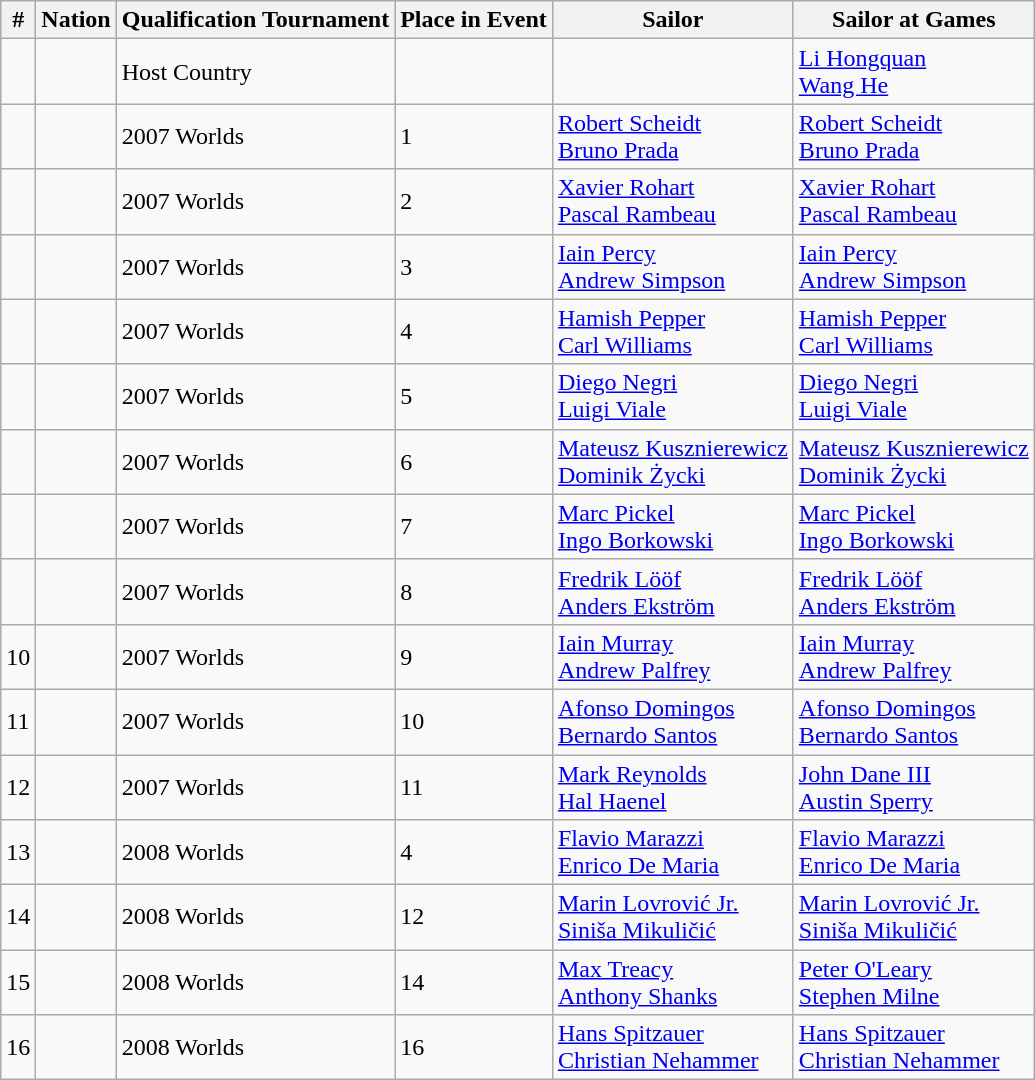<table class="sortable wikitable">
<tr>
<th>#</th>
<th>Nation</th>
<th>Qualification Tournament</th>
<th>Place in Event</th>
<th>Sailor</th>
<th>Sailor at Games</th>
</tr>
<tr>
<td></td>
<td></td>
<td>Host Country</td>
<td></td>
<td></td>
<td><a href='#'>Li Hongquan</a><br><a href='#'>Wang He</a></td>
</tr>
<tr>
<td></td>
<td></td>
<td>2007 Worlds</td>
<td>1</td>
<td><a href='#'>Robert Scheidt</a><br><a href='#'>Bruno Prada</a></td>
<td><a href='#'>Robert Scheidt</a><br><a href='#'>Bruno Prada</a></td>
</tr>
<tr>
<td></td>
<td></td>
<td>2007 Worlds</td>
<td>2</td>
<td><a href='#'>Xavier Rohart</a><br><a href='#'>Pascal Rambeau</a></td>
<td><a href='#'>Xavier Rohart</a><br><a href='#'>Pascal Rambeau</a></td>
</tr>
<tr>
<td></td>
<td></td>
<td>2007 Worlds</td>
<td>3</td>
<td><a href='#'>Iain Percy</a><br><a href='#'>Andrew Simpson</a></td>
<td><a href='#'>Iain Percy</a><br><a href='#'>Andrew Simpson</a></td>
</tr>
<tr>
<td></td>
<td></td>
<td>2007 Worlds</td>
<td>4</td>
<td><a href='#'>Hamish Pepper</a><br><a href='#'>Carl Williams</a></td>
<td><a href='#'>Hamish Pepper</a><br><a href='#'>Carl Williams</a></td>
</tr>
<tr>
<td></td>
<td></td>
<td>2007 Worlds</td>
<td>5</td>
<td><a href='#'>Diego Negri</a><br><a href='#'>Luigi Viale</a></td>
<td><a href='#'>Diego Negri</a><br><a href='#'>Luigi Viale</a></td>
</tr>
<tr>
<td></td>
<td></td>
<td>2007 Worlds</td>
<td>6</td>
<td><a href='#'>Mateusz Kusznierewicz</a><br><a href='#'>Dominik Życki</a></td>
<td><a href='#'>Mateusz Kusznierewicz</a><br><a href='#'>Dominik Życki</a></td>
</tr>
<tr>
<td></td>
<td></td>
<td>2007 Worlds</td>
<td>7</td>
<td><a href='#'>Marc Pickel</a><br><a href='#'>Ingo Borkowski</a></td>
<td><a href='#'>Marc Pickel</a><br><a href='#'>Ingo Borkowski</a></td>
</tr>
<tr>
<td></td>
<td></td>
<td>2007 Worlds</td>
<td>8</td>
<td><a href='#'>Fredrik Lööf</a><br><a href='#'>Anders Ekström</a></td>
<td><a href='#'>Fredrik Lööf</a><br><a href='#'>Anders Ekström</a></td>
</tr>
<tr>
<td>10</td>
<td></td>
<td>2007 Worlds</td>
<td>9</td>
<td><a href='#'>Iain Murray</a><br><a href='#'>Andrew Palfrey</a></td>
<td><a href='#'>Iain Murray</a><br><a href='#'>Andrew Palfrey</a></td>
</tr>
<tr>
<td>11</td>
<td></td>
<td>2007 Worlds</td>
<td>10</td>
<td><a href='#'>Afonso Domingos</a><br><a href='#'>Bernardo Santos</a></td>
<td><a href='#'>Afonso Domingos</a><br><a href='#'>Bernardo Santos</a></td>
</tr>
<tr>
<td>12</td>
<td></td>
<td>2007 Worlds</td>
<td>11</td>
<td><a href='#'>Mark Reynolds</a><br><a href='#'>Hal Haenel</a></td>
<td><a href='#'>John Dane III</a><br><a href='#'>Austin Sperry</a></td>
</tr>
<tr>
<td>13</td>
<td></td>
<td>2008 Worlds</td>
<td>4</td>
<td><a href='#'>Flavio Marazzi</a><br><a href='#'>Enrico De Maria</a></td>
<td><a href='#'>Flavio Marazzi</a><br><a href='#'>Enrico De Maria</a></td>
</tr>
<tr>
<td>14</td>
<td></td>
<td>2008 Worlds</td>
<td>12</td>
<td><a href='#'>Marin Lovrović Jr.</a><br><a href='#'>Siniša Mikuličić</a></td>
<td><a href='#'>Marin Lovrović Jr.</a><br><a href='#'>Siniša Mikuličić</a></td>
</tr>
<tr>
<td>15</td>
<td></td>
<td>2008 Worlds</td>
<td>14</td>
<td><a href='#'>Max Treacy</a><br><a href='#'>Anthony Shanks</a></td>
<td><a href='#'>Peter O'Leary</a><br><a href='#'>Stephen Milne</a></td>
</tr>
<tr>
<td>16</td>
<td></td>
<td>2008 Worlds</td>
<td>16</td>
<td><a href='#'>Hans Spitzauer</a><br><a href='#'>Christian Nehammer</a></td>
<td><a href='#'>Hans Spitzauer</a><br><a href='#'>Christian Nehammer</a></td>
</tr>
</table>
